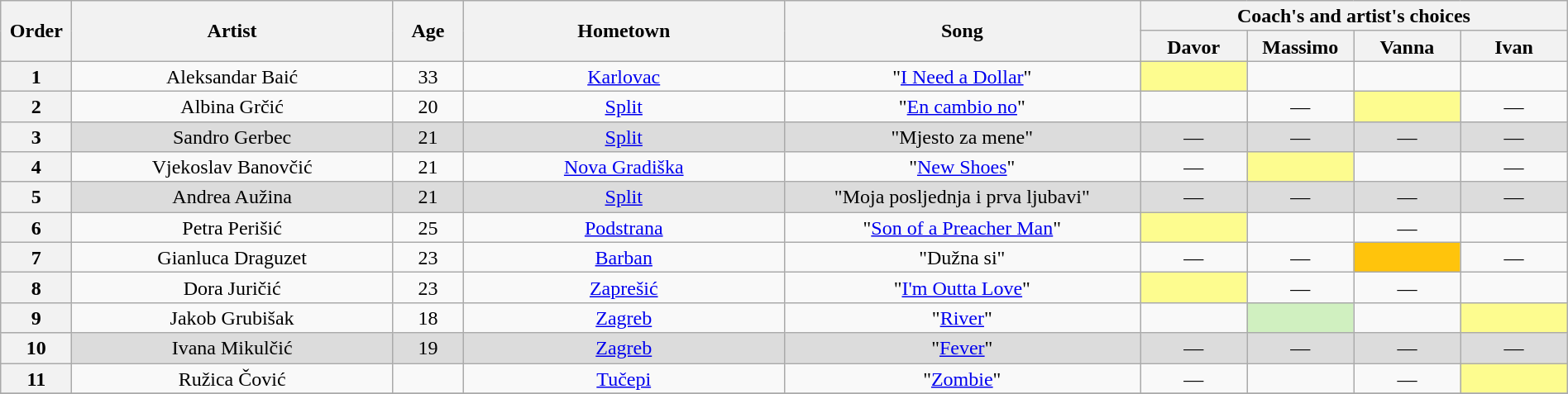<table class="wikitable" style="text-align:center; line-height:17px; width:100%;">
<tr>
<th scope="col" rowspan="2" style="width:04%;">Order</th>
<th scope="col" rowspan="2" style="width:18%;">Artist</th>
<th scope="col" rowspan="2" style="width:04%;">Age</th>
<th scope="col" rowspan="2" style="width:18%;">Hometown</th>
<th scope="col" rowspan="2" style="width:20%;">Song</th>
<th scope="col" colspan="4" style="width:24%;">Coach's and artist's choices</th>
</tr>
<tr>
<th style="width:06%;">Davor</th>
<th style="width:06%;">Massimo</th>
<th style="width:06%;">Vanna</th>
<th style="width:06%;">Ivan</th>
</tr>
<tr>
<th>1</th>
<td>Aleksandar Baić</td>
<td>33</td>
<td><a href='#'>Karlovac</a></td>
<td>"<a href='#'>I Need a Dollar</a>"</td>
<td style="background:#fdfc8f;"><strong></strong></td>
<td> <strong></strong> </td>
<td> <strong></strong> </td>
<td> <strong></strong> </td>
</tr>
<tr>
<th>2</th>
<td>Albina Grčić</td>
<td>20</td>
<td><a href='#'>Split</a></td>
<td>"<a href='#'>En cambio no</a>"</td>
<td> <strong></strong> </td>
<td>—</td>
<td style="background:#fdfc8f;"><strong></strong></td>
<td>—</td>
</tr>
<tr style="background:#DCDCDC;">
<th>3</th>
<td>Sandro Gerbec</td>
<td>21</td>
<td><a href='#'>Split</a></td>
<td>"Mjesto za mene"</td>
<td>—</td>
<td>—</td>
<td>—</td>
<td>—</td>
</tr>
<tr>
<th>4</th>
<td>Vjekoslav Banovčić</td>
<td>21</td>
<td><a href='#'>Nova Gradiška</a></td>
<td>"<a href='#'>New Shoes</a>"</td>
<td>—</td>
<td style="background:#fdfc8f;"><strong></strong></td>
<td> <strong></strong> </td>
<td>—</td>
</tr>
<tr style="background:#DCDCDC;">
<th>5</th>
<td>Andrea Aužina</td>
<td>21</td>
<td><a href='#'>Split</a></td>
<td>"Moja posljednja i prva ljubavi"</td>
<td>—</td>
<td>—</td>
<td>—</td>
<td>—</td>
</tr>
<tr>
<th>6</th>
<td>Petra Perišić</td>
<td>25</td>
<td><a href='#'>Podstrana</a></td>
<td>"<a href='#'>Son of a Preacher Man</a>"</td>
<td style="background:#fdfc8f;"><strong></strong></td>
<td> <strong></strong> </td>
<td>—</td>
<td> <strong></strong> </td>
</tr>
<tr>
<th>7</th>
<td>Gianluca Draguzet</td>
<td>23</td>
<td><a href='#'>Barban</a></td>
<td>"Dužna si"</td>
<td>—</td>
<td>—</td>
<td style="background:#FFC40C;"><strong></strong></td>
<td>—</td>
</tr>
<tr>
<th>8</th>
<td>Dora Juričić</td>
<td>23</td>
<td><a href='#'>Zaprešić</a></td>
<td>"<a href='#'>I'm Outta Love</a>"</td>
<td style="background:#fdfc8f;"><strong></strong></td>
<td>—</td>
<td>—</td>
<td> <strong></strong> </td>
</tr>
<tr>
<th>9</th>
<td>Jakob Grubišak</td>
<td>18</td>
<td><a href='#'>Zagreb</a></td>
<td>"<a href='#'>River</a>"</td>
<td> <strong></strong> </td>
<td bgcolor="#d0f0c0"><strong></strong></td>
<td> <strong></strong> </td>
<td style="background:#fdfc8f;"><strong></strong></td>
</tr>
<tr style="background:#DCDCDC;">
<th>10</th>
<td>Ivana Mikulčić</td>
<td>19</td>
<td><a href='#'>Zagreb</a></td>
<td>"<a href='#'>Fever</a>"</td>
<td>—</td>
<td>—</td>
<td>—</td>
<td>—</td>
</tr>
<tr>
<th>11</th>
<td>Ružica Čović</td>
<td></td>
<td><a href='#'>Tučepi</a></td>
<td>"<a href='#'>Zombie</a>"</td>
<td>—</td>
<td> <strong></strong> </td>
<td>—</td>
<td style="background:#fdfc8f;"><strong></strong></td>
</tr>
<tr>
</tr>
</table>
